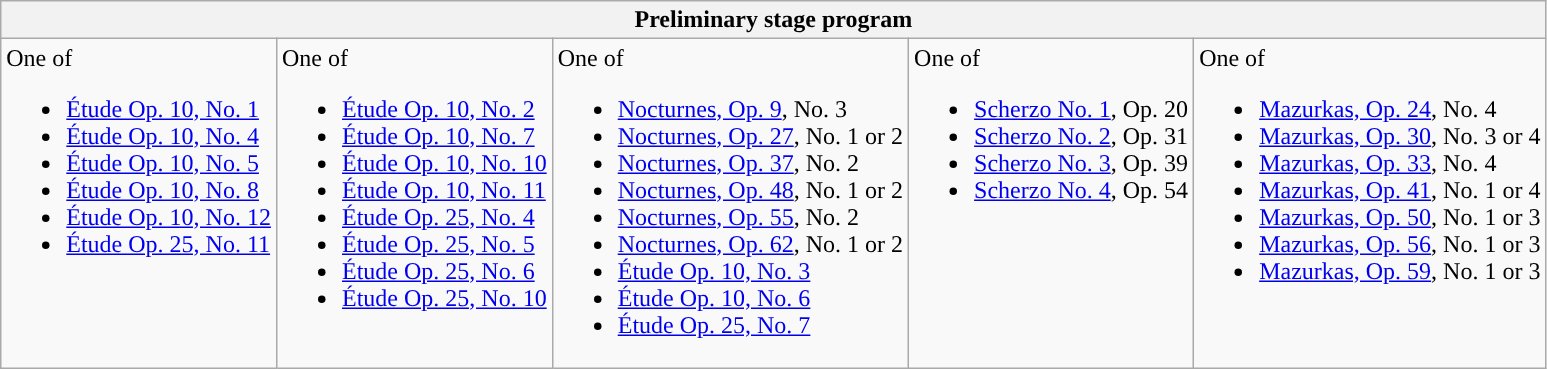<table class="wikitable mw-collapsible">
<tr>
<th colspan="5">Preliminary stage program</th>
</tr>
<tr style="vertical-align: top;">
<td style="min-width: 11em;">One of<br><ul><li><a href='#'>Étude Op. 10, No. 1</a></li><li><a href='#'>Étude Op. 10, No. 4</a></li><li><a href='#'>Étude Op. 10, No. 5</a></li><li><a href='#'>Étude Op. 10, No. 8</a></li><li><a href='#'>Étude Op. 10, No. 12</a></li><li><a href='#'>Étude Op. 25, No. 11</a></li></ul></td>
<td style="min-width: 11em;">One of<br><ul><li><a href='#'>Étude Op. 10, No. 2</a></li><li><a href='#'>Étude Op. 10, No. 7</a></li><li><a href='#'>Étude Op. 10, No. 10</a></li><li><a href='#'>Étude Op. 10, No. 11</a></li><li><a href='#'>Étude Op. 25, No. 4</a></li><li><a href='#'>Étude Op. 25, No. 5</a></li><li><a href='#'>Étude Op. 25, No. 6</a></li><li><a href='#'>Étude Op. 25, No. 10</a></li></ul></td>
<td style="min-width: 11em;">One of<br><ul><li><a href='#'>Nocturnes, Op. 9</a>, No. 3</li><li><a href='#'>Nocturnes, Op. 27</a>, No. 1 or 2</li><li><a href='#'>Nocturnes, Op. 37</a>, No. 2</li><li><a href='#'>Nocturnes, Op. 48</a>, No. 1 or 2</li><li><a href='#'>Nocturnes, Op. 55</a>, No. 2</li><li><a href='#'>Nocturnes, Op. 62</a>, No. 1 or 2</li><li><a href='#'>Étude Op. 10, No. 3</a></li><li><a href='#'>Étude Op. 10, No. 6</a></li><li><a href='#'>Étude Op. 25, No. 7</a></li></ul></td>
<td style="min-width: 11em;">One of<br><ul><li><a href='#'>Scherzo No. 1</a>, Op. 20</li><li><a href='#'>Scherzo No. 2</a>, Op. 31</li><li><a href='#'>Scherzo No. 3</a>, Op. 39</li><li><a href='#'>Scherzo No. 4</a>, Op. 54</li></ul></td>
<td style="min-width: 11em;">One of<br><ul><li><a href='#'>Mazurkas, Op. 24</a>, No. 4</li><li><a href='#'>Mazurkas, Op. 30</a>, No. 3 or 4</li><li><a href='#'>Mazurkas, Op. 33</a>, No. 4</li><li><a href='#'>Mazurkas, Op. 41</a>, No. 1 or 4</li><li><a href='#'>Mazurkas, Op. 50</a>, No. 1 or 3</li><li><a href='#'>Mazurkas, Op. 56</a>, No. 1 or 3</li><li><a href='#'>Mazurkas, Op. 59</a>, No. 1 or 3</li></ul></td>
</tr>
</table>
